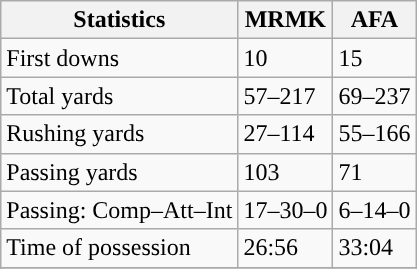<table class="wikitable" style="float: left;">
<tr>
<th>Statistics</th>
<th>MRMK</th>
<th>AFA</th>
</tr>
<tr>
<td>First downs</td>
<td>10</td>
<td>15</td>
</tr>
<tr>
<td>Total yards</td>
<td>57–217</td>
<td>69–237</td>
</tr>
<tr>
<td>Rushing yards</td>
<td>27–114</td>
<td>55–166</td>
</tr>
<tr>
<td>Passing yards</td>
<td>103</td>
<td>71</td>
</tr>
<tr>
<td>Passing: Comp–Att–Int</td>
<td>17–30–0</td>
<td>6–14–0</td>
</tr>
<tr>
<td>Time of possession</td>
<td>26:56</td>
<td>33:04</td>
</tr>
<tr>
</tr>
</table>
